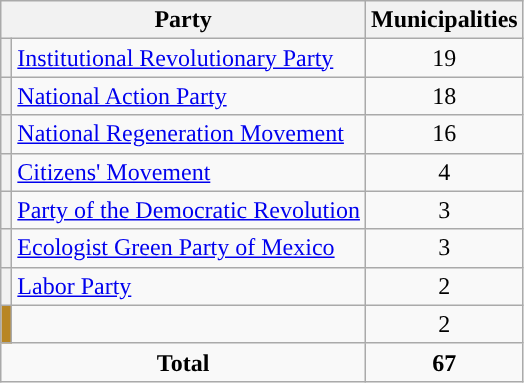<table class="wikitable" style="text-align:center;">
<tr>
<th colspan="2">Party</th>
<th>Municipalities</th>
</tr>
<tr>
<th style="background-color:"></th>
<td style="text-align:left;"><a href='#'>Institutional Revolutionary Party</a></td>
<td>19</td>
</tr>
<tr>
<th style="background-color:"></th>
<td style="text-align:left;"><a href='#'>National Action Party</a></td>
<td>18</td>
</tr>
<tr>
<th style="background-color:"></th>
<td style="text-align:left;"><a href='#'>National Regeneration Movement</a></td>
<td>16</td>
</tr>
<tr>
<th style="background-color:"></th>
<td style="text-align:left;"><a href='#'>Citizens' Movement</a></td>
<td>4</td>
</tr>
<tr>
<th style="background-color:"></th>
<td style="text-align:left;"><a href='#'>Party of the Democratic Revolution</a></td>
<td>3</td>
</tr>
<tr>
<th style="background-color:"></th>
<td style="text-align:left;"><a href='#'>Ecologist Green Party of Mexico</a></td>
<td>3</td>
</tr>
<tr>
<th style="background-color:"></th>
<td style="text-align:left;"><a href='#'>Labor Party</a></td>
<td>2</td>
</tr>
<tr>
<th style="background-color:#b88624;"></th>
<td style="text-align:left;"></td>
<td>2</td>
</tr>
<tr>
<td colspan="2"><strong>Total</strong></td>
<td><strong>67</strong></td>
</tr>
</table>
